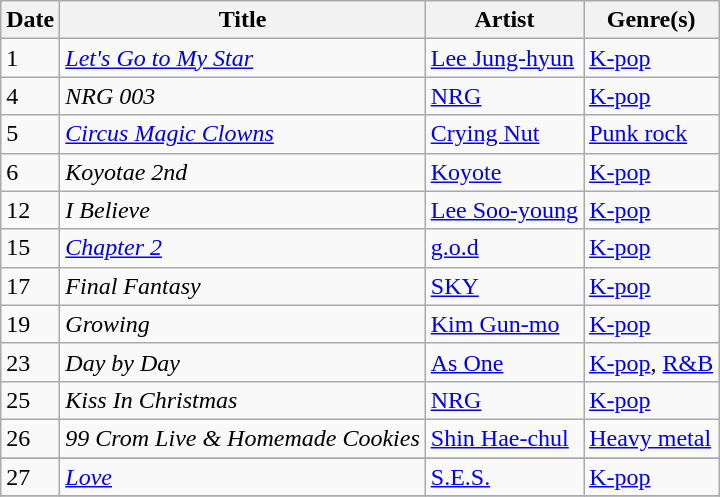<table class="wikitable" style="text-align: left;">
<tr>
<th>Date</th>
<th>Title</th>
<th>Artist</th>
<th>Genre(s)</th>
</tr>
<tr>
<td>1</td>
<td><em><a href='#'>Let's Go to My Star</a></em></td>
<td><a href='#'>Lee Jung-hyun</a></td>
<td><a href='#'>K-pop</a></td>
</tr>
<tr>
<td>4</td>
<td><em>NRG 003</em></td>
<td><a href='#'>NRG</a></td>
<td><a href='#'>K-pop</a></td>
</tr>
<tr>
<td>5</td>
<td><em><a href='#'>Circus Magic Clowns</a></em></td>
<td><a href='#'>Crying Nut</a></td>
<td><a href='#'>Punk rock</a></td>
</tr>
<tr>
<td>6</td>
<td><em>Koyotae 2nd</em></td>
<td><a href='#'>Koyote</a></td>
<td><a href='#'>K-pop</a></td>
</tr>
<tr>
<td>12</td>
<td><em>I Believe</em></td>
<td><a href='#'>Lee Soo-young</a></td>
<td><a href='#'>K-pop</a></td>
</tr>
<tr>
<td>15</td>
<td><em><a href='#'>Chapter 2</a></em></td>
<td><a href='#'>g.o.d</a></td>
<td><a href='#'>K-pop</a></td>
</tr>
<tr>
<td>17</td>
<td><em>Final Fantasy</em></td>
<td><a href='#'>SKY</a></td>
<td><a href='#'>K-pop</a></td>
</tr>
<tr>
<td>19</td>
<td><em>Growing</em></td>
<td><a href='#'>Kim Gun-mo</a></td>
<td><a href='#'>K-pop</a></td>
</tr>
<tr>
<td>23</td>
<td><em>Day by Day</em></td>
<td><a href='#'>As One</a></td>
<td><a href='#'>K-pop</a>, <a href='#'>R&B</a></td>
</tr>
<tr>
<td>25</td>
<td><em>Kiss In Christmas</em></td>
<td><a href='#'>NRG</a></td>
<td><a href='#'>K-pop</a></td>
</tr>
<tr>
<td>26</td>
<td><em>99 Crom Live & Homemade Cookies</em></td>
<td><a href='#'>Shin Hae-chul</a></td>
<td><a href='#'>Heavy metal</a></td>
</tr>
<tr>
</tr>
<tr>
<td>27</td>
<td><em><a href='#'>Love</a></em></td>
<td><a href='#'>S.E.S.</a></td>
<td><a href='#'>K-pop</a></td>
</tr>
<tr>
</tr>
</table>
